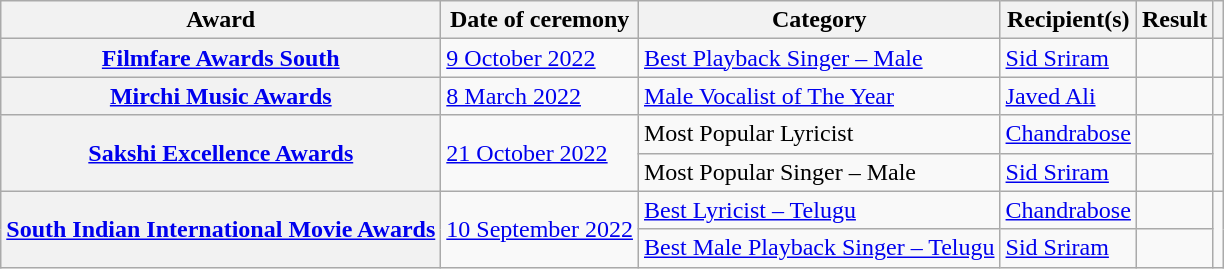<table class="wikitable sortable plainrowheaders">
<tr>
<th scope="col">Award</th>
<th scope="col">Date of ceremony</th>
<th scope="col">Category</th>
<th scope="col">Recipient(s)</th>
<th scope="col">Result</th>
<th></th>
</tr>
<tr>
<th scope="row"><a href='#'>Filmfare Awards South</a></th>
<td><a href='#'>9 October 2022</a></td>
<td><a href='#'>Best Playback Singer – Male</a></td>
<td><a href='#'>Sid Sriram</a></td>
<td></td>
<td></td>
</tr>
<tr>
<th scope="row"><a href='#'>Mirchi Music Awards</a></th>
<td><a href='#'>8 March 2022</a></td>
<td><a href='#'>Male Vocalist of The Year</a></td>
<td><a href='#'>Javed Ali</a></td>
<td></td>
<td></td>
</tr>
<tr>
<th rowspan="2" scope="row"><a href='#'>Sakshi Excellence Awards</a></th>
<td rowspan="2"><a href='#'>21 October 2022</a></td>
<td>Most Popular Lyricist</td>
<td><a href='#'>Chandrabose</a></td>
<td></td>
<td rowspan="2"></td>
</tr>
<tr>
<td>Most Popular Singer – Male</td>
<td><a href='#'>Sid Sriram</a></td>
<td></td>
</tr>
<tr>
<th rowspan="2" scope="row"><a href='#'>South Indian International Movie Awards</a></th>
<td rowspan="2"><a href='#'>10 September 2022</a></td>
<td><a href='#'>Best Lyricist – Telugu</a></td>
<td><a href='#'>Chandrabose</a></td>
<td></td>
<td rowspan="2"></td>
</tr>
<tr>
<td><a href='#'>Best Male Playback Singer – Telugu</a></td>
<td><a href='#'>Sid Sriram</a></td>
<td></td>
</tr>
</table>
